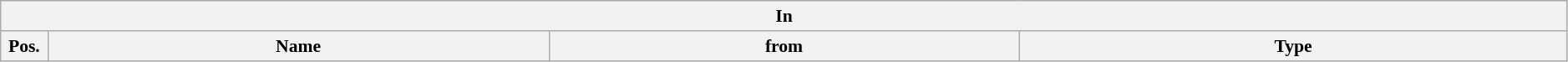<table class="wikitable" style="font-size:90%;width:99%;">
<tr>
<th colspan="4">In</th>
</tr>
<tr>
<th width=3%>Pos.</th>
<th width=32%>Name</th>
<th width=30%>from</th>
<th width=35%>Type</th>
</tr>
</table>
